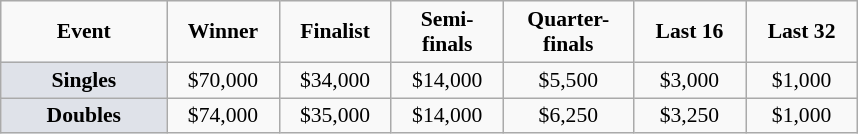<table class="wikitable" style="font-size:90%; text-align:center">
<tr>
<td width="104px"><strong>Event</strong></td>
<td width="68px"><strong>Winner</strong></td>
<td width="68px"><strong>Finalist</strong></td>
<td width="68px"><strong>Semi-finals</strong></td>
<td width="80px"><strong>Quarter-finals</strong></td>
<td width="68px"><strong>Last 16</strong></td>
<td width="68px"><strong>Last 32</strong></td>
</tr>
<tr>
<td bgcolor="#dfe2e9"><strong>Singles</strong></td>
<td>$70,000</td>
<td>$34,000</td>
<td>$14,000</td>
<td>$5,500</td>
<td>$3,000</td>
<td>$1,000</td>
</tr>
<tr>
<td bgcolor="#dfe2e9"><strong>Doubles</strong></td>
<td>$74,000</td>
<td>$35,000</td>
<td>$14,000</td>
<td>$6,250</td>
<td>$3,250</td>
<td>$1,000</td>
</tr>
</table>
